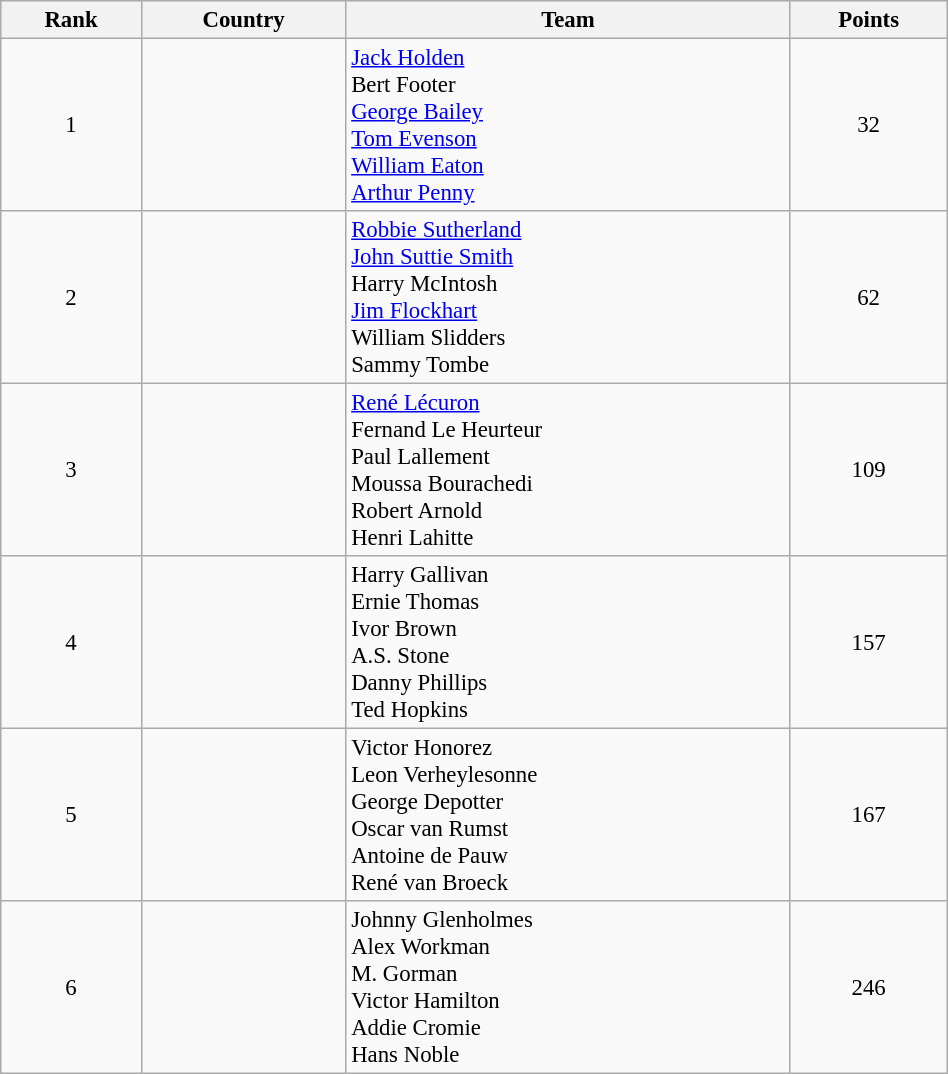<table class="wikitable sortable" style=" text-align:center; font-size:95%;" width="50%">
<tr>
<th>Rank</th>
<th>Country</th>
<th>Team</th>
<th>Points</th>
</tr>
<tr>
<td align=center>1</td>
<td align=left></td>
<td align=left><a href='#'>Jack Holden</a><br>Bert Footer<br><a href='#'>George Bailey</a><br><a href='#'>Tom Evenson</a><br><a href='#'>William Eaton</a><br><a href='#'>Arthur Penny</a></td>
<td>32</td>
</tr>
<tr>
<td align=center>2</td>
<td align=left></td>
<td align=left><a href='#'>Robbie Sutherland</a><br><a href='#'>John Suttie Smith</a><br>Harry McIntosh<br><a href='#'>Jim Flockhart</a><br>William Slidders<br>Sammy Tombe</td>
<td>62</td>
</tr>
<tr>
<td align=center>3</td>
<td align=left></td>
<td align=left><a href='#'>René Lécuron</a><br>Fernand Le Heurteur<br>Paul Lallement<br>Moussa Bourachedi<br>Robert Arnold<br>Henri Lahitte</td>
<td>109</td>
</tr>
<tr>
<td align=center>4</td>
<td align=left></td>
<td align=left>Harry Gallivan<br>Ernie Thomas<br>Ivor Brown<br>A.S. Stone<br>Danny Phillips<br>Ted Hopkins</td>
<td>157</td>
</tr>
<tr>
<td align=center>5</td>
<td align=left></td>
<td align=left>Victor Honorez<br>Leon Verheylesonne<br>George Depotter<br>Oscar van Rumst<br>Antoine de Pauw<br>René van Broeck</td>
<td>167</td>
</tr>
<tr>
<td align=center>6</td>
<td align=left></td>
<td align=left>Johnny Glenholmes<br>Alex Workman<br>M. Gorman<br>Victor Hamilton<br>Addie Cromie<br>Hans Noble</td>
<td>246</td>
</tr>
</table>
